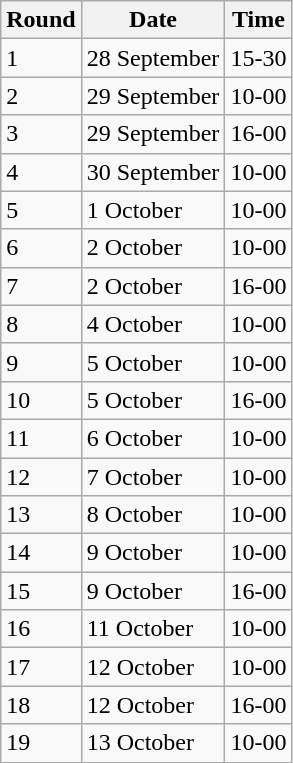<table class="wikitable">
<tr>
<th>Round</th>
<th>Date</th>
<th>Time</th>
</tr>
<tr>
<td>1</td>
<td>28 September</td>
<td>15-30</td>
</tr>
<tr>
<td>2</td>
<td>29 September</td>
<td>10-00</td>
</tr>
<tr>
<td>3</td>
<td>29 September</td>
<td>16-00</td>
</tr>
<tr>
<td>4</td>
<td>30 September</td>
<td>10-00</td>
</tr>
<tr>
<td>5</td>
<td>1 October</td>
<td>10-00</td>
</tr>
<tr>
<td>6</td>
<td>2 October</td>
<td>10-00</td>
</tr>
<tr>
<td>7</td>
<td>2 October</td>
<td>16-00</td>
</tr>
<tr>
<td>8</td>
<td>4 October</td>
<td>10-00</td>
</tr>
<tr>
<td>9</td>
<td>5 October</td>
<td>10-00</td>
</tr>
<tr>
<td>10</td>
<td>5 October</td>
<td>16-00</td>
</tr>
<tr>
<td>11</td>
<td>6 October</td>
<td>10-00</td>
</tr>
<tr>
<td>12</td>
<td>7 October</td>
<td>10-00</td>
</tr>
<tr>
<td>13</td>
<td>8 October</td>
<td>10-00</td>
</tr>
<tr>
<td>14</td>
<td>9 October</td>
<td>10-00</td>
</tr>
<tr>
<td>15</td>
<td>9 October</td>
<td>16-00</td>
</tr>
<tr>
<td>16</td>
<td>11 October</td>
<td>10-00</td>
</tr>
<tr>
<td>17</td>
<td>12 October</td>
<td>10-00</td>
</tr>
<tr>
<td>18</td>
<td>12 October</td>
<td>16-00</td>
</tr>
<tr>
<td>19</td>
<td>13 October</td>
<td>10-00</td>
</tr>
</table>
